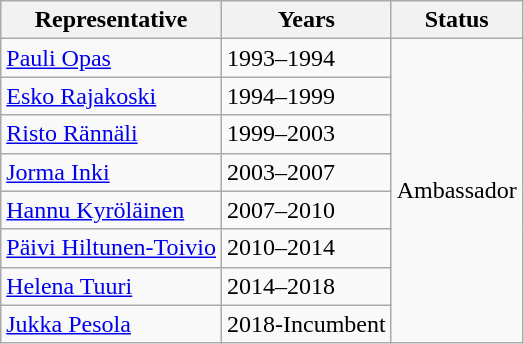<table class="wikitable sortable">
<tr>
<th>Representative</th>
<th>Years</th>
<th>Status</th>
</tr>
<tr>
<td><a href='#'>Pauli Opas</a></td>
<td>1993–1994</td>
<td rowspan="8">Ambassador</td>
</tr>
<tr>
<td><a href='#'>Esko Rajakoski</a></td>
<td>1994–1999</td>
</tr>
<tr>
<td><a href='#'>Risto Rännäli</a></td>
<td>1999–2003</td>
</tr>
<tr>
<td><a href='#'>Jorma Inki</a></td>
<td>2003–2007</td>
</tr>
<tr>
<td><a href='#'>Hannu Kyröläinen</a></td>
<td>2007–2010</td>
</tr>
<tr>
<td><a href='#'>Päivi Hiltunen-Toivio</a></td>
<td>2010–2014</td>
</tr>
<tr>
<td><a href='#'>Helena Tuuri</a></td>
<td>2014–2018</td>
</tr>
<tr>
<td><a href='#'>Jukka Pesola</a></td>
<td>2018-Incumbent</td>
</tr>
</table>
